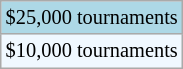<table class="wikitable" style="font-size:85%;">
<tr bgcolor=lightblue>
<td>$25,000 tournaments</td>
</tr>
<tr bgcolor="#f0f8ff">
<td>$10,000 tournaments</td>
</tr>
</table>
